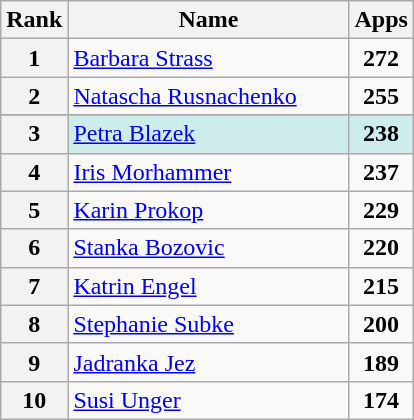<table class="wikitable" style="text-align: center;">
<tr>
<th>Rank</th>
<th class="unsortable">Name</th>
<th>Apps</th>
</tr>
<tr>
<th>1</th>
<td style="text-align: left;" width="180"><a href='#'>Barbara Strass</a></td>
<td><strong>272</strong></td>
</tr>
<tr>
<th>2</th>
<td style="text-align: left;"><a href='#'>Natascha Rusnachenko</a></td>
<td><strong>255</strong></td>
</tr>
<tr>
</tr>
<tr style="background-color: #CFECEC;">
<th>3</th>
<td style="text-align: left;"><a href='#'>Petra Blazek</a></td>
<td><strong>238</strong></td>
</tr>
<tr>
<th>4</th>
<td style="text-align: left;"><a href='#'>Iris Morhammer</a></td>
<td><strong>237</strong></td>
</tr>
<tr>
<th>5</th>
<td style="text-align: left;"><a href='#'>Karin Prokop</a></td>
<td><strong>229</strong></td>
</tr>
<tr>
<th>6</th>
<td style="text-align: left;"><a href='#'>Stanka Bozovic</a></td>
<td><strong>220</strong></td>
</tr>
<tr>
<th>7</th>
<td style="text-align: left;"><a href='#'>Katrin Engel</a></td>
<td><strong>215</strong></td>
</tr>
<tr>
<th>8</th>
<td style="text-align: left;"><a href='#'>Stephanie Subke</a></td>
<td><strong>200</strong></td>
</tr>
<tr>
<th>9</th>
<td style="text-align: left;"><a href='#'>Jadranka Jez</a></td>
<td><strong>189</strong></td>
</tr>
<tr>
<th>10</th>
<td style="text-align: left;"><a href='#'>Susi Unger</a></td>
<td><strong>174</strong></td>
</tr>
</table>
